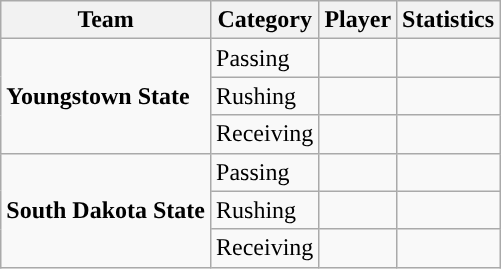<table class="wikitable" style="float: left;">
<tr>
<th>Team</th>
<th>Category</th>
<th>Player</th>
<th>Statistics</th>
</tr>
<tr>
<td rowspan=3><strong>Youngstown State</strong></td>
<td>Passing</td>
<td></td>
<td></td>
</tr>
<tr>
<td>Rushing</td>
<td></td>
<td></td>
</tr>
<tr>
<td>Receiving</td>
<td></td>
<td></td>
</tr>
<tr>
<td rowspan=3><strong>South Dakota State</strong></td>
<td>Passing</td>
<td></td>
<td></td>
</tr>
<tr>
<td>Rushing</td>
<td></td>
<td></td>
</tr>
<tr>
<td>Receiving</td>
<td></td>
<td></td>
</tr>
</table>
